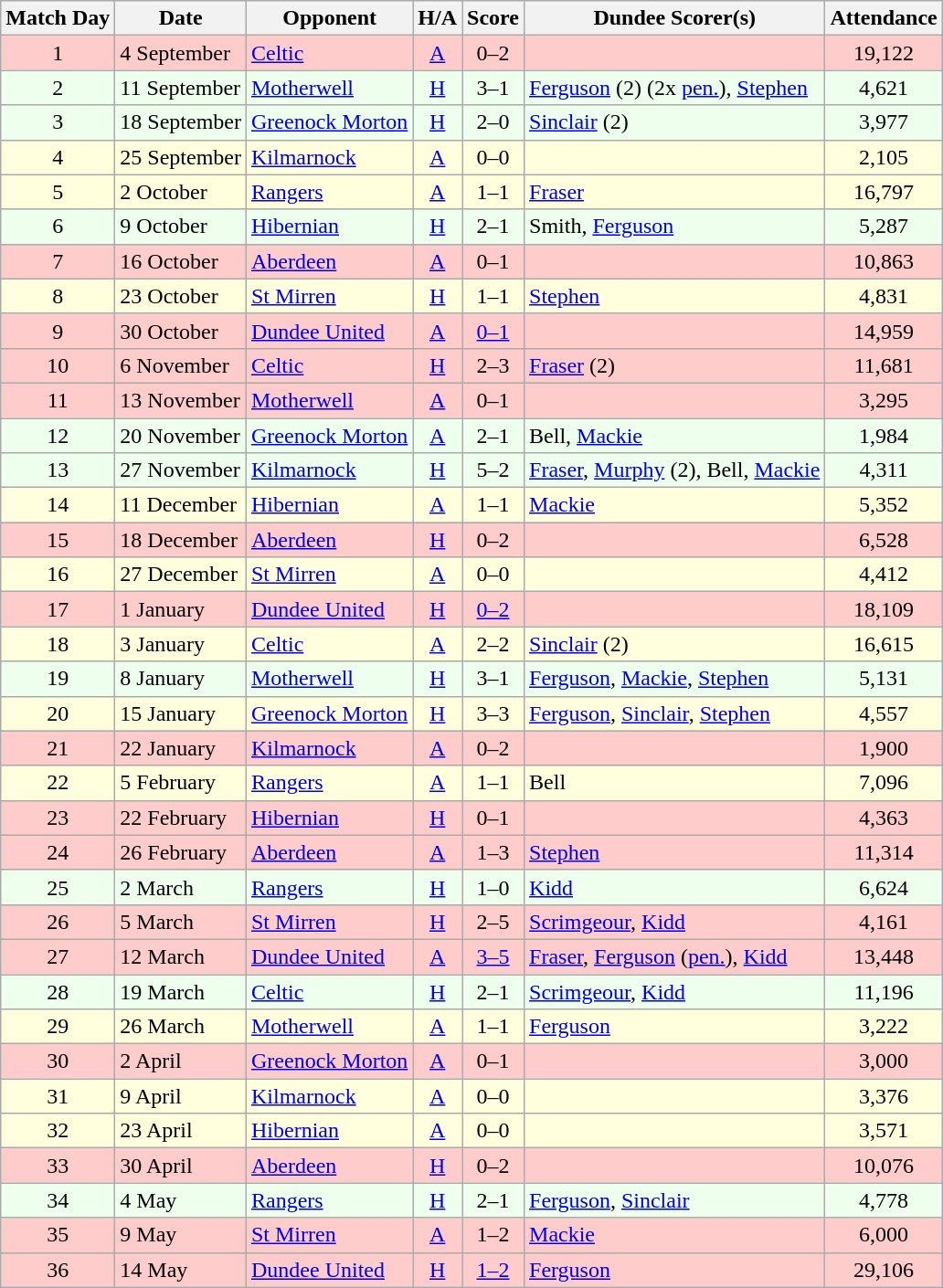<table class="wikitable" style="text-align:center">
<tr>
<th>Match Day</th>
<th>Date</th>
<th>Opponent</th>
<th>H/A</th>
<th>Score</th>
<th>Dundee Scorer(s)</th>
<th>Attendance</th>
</tr>
<tr bgcolor="#FFCCCC">
<td>1</td>
<td align="left">4 September</td>
<td align="left"><a href='#'>Celtic</a></td>
<td><a href='#'>A</a></td>
<td>0–2</td>
<td align="left"></td>
<td>19,122</td>
</tr>
<tr bgcolor="#EEFFEE">
<td>2</td>
<td align="left">11 September</td>
<td align="left"><a href='#'>Motherwell</a></td>
<td><a href='#'>H</a></td>
<td>3–1</td>
<td align="left"><a href='#'>Ferguson</a> (2) (2x <a href='#'>pen.</a>), <a href='#'>Stephen</a></td>
<td>4,621</td>
</tr>
<tr bgcolor="#EEFFEE">
<td>3</td>
<td align="left">18 September</td>
<td align="left"><a href='#'>Greenock Morton</a></td>
<td><a href='#'>H</a></td>
<td>2–0</td>
<td align="left"><a href='#'>Sinclair</a> (2)</td>
<td>3,977</td>
</tr>
<tr bgcolor="#FFFFDD">
<td>4</td>
<td align="left">25 September</td>
<td align="left"><a href='#'>Kilmarnock</a></td>
<td><a href='#'>A</a></td>
<td>0–0</td>
<td align="left"></td>
<td>2,105</td>
</tr>
<tr bgcolor="#FFFFDD">
<td>5</td>
<td align="left">2 October</td>
<td align="left"><a href='#'>Rangers</a></td>
<td><a href='#'>A</a></td>
<td>1–1</td>
<td align="left"><a href='#'>Fraser</a></td>
<td>16,797</td>
</tr>
<tr bgcolor="#EEFFEE">
<td>6</td>
<td align="left">9 October</td>
<td align="left"><a href='#'>Hibernian</a></td>
<td><a href='#'>H</a></td>
<td>2–1</td>
<td align="left">Smith, <a href='#'>Ferguson</a></td>
<td>5,287</td>
</tr>
<tr bgcolor="#FFCCCC">
<td>7</td>
<td align="left">16 October</td>
<td align="left"><a href='#'>Aberdeen</a></td>
<td><a href='#'>A</a></td>
<td>0–1</td>
<td align="left"></td>
<td>10,863</td>
</tr>
<tr bgcolor="#FFFFDD">
<td>8</td>
<td align="left">23 October</td>
<td align="left"><a href='#'>St Mirren</a></td>
<td><a href='#'>H</a></td>
<td>1–1</td>
<td align="left"><a href='#'>Stephen</a></td>
<td>4,831</td>
</tr>
<tr bgcolor="#FFCCCC">
<td>9</td>
<td align="left">30 October</td>
<td align="left"><a href='#'>Dundee United</a></td>
<td><a href='#'>A</a></td>
<td><a href='#'>0–1</a></td>
<td align="left"></td>
<td>14,959</td>
</tr>
<tr bgcolor="#FFCCCC">
<td>10</td>
<td align="left">6 November</td>
<td align="left"><a href='#'>Celtic</a></td>
<td><a href='#'>H</a></td>
<td>2–3</td>
<td align="left"><a href='#'>Fraser</a> (2)</td>
<td>11,681</td>
</tr>
<tr bgcolor="#FFCCCC">
<td>11</td>
<td align="left">13 November</td>
<td align="left"><a href='#'>Motherwell</a></td>
<td><a href='#'>A</a></td>
<td>0–1</td>
<td align="left"></td>
<td>3,295</td>
</tr>
<tr bgcolor="#EEFFEE">
<td>12</td>
<td align="left">20 November</td>
<td align="left"><a href='#'>Greenock Morton</a></td>
<td><a href='#'>A</a></td>
<td>2–1</td>
<td align="left">Bell, <a href='#'>Mackie</a></td>
<td>1,984</td>
</tr>
<tr bgcolor="#EEFFEE">
<td>13</td>
<td align="left">27 November</td>
<td align="left"><a href='#'>Kilmarnock</a></td>
<td><a href='#'>H</a></td>
<td>5–2</td>
<td align="left"><a href='#'>Fraser</a>, <a href='#'>Murphy</a> (2), Bell, <a href='#'>Mackie</a></td>
<td>4,311</td>
</tr>
<tr bgcolor="#FFFFDD">
<td>14</td>
<td align="left">11 December</td>
<td align="left"><a href='#'>Hibernian</a></td>
<td><a href='#'>A</a></td>
<td>1–1</td>
<td align="left"><a href='#'>Mackie</a></td>
<td>5,352</td>
</tr>
<tr bgcolor="#FFCCCC">
<td>15</td>
<td align="left">18 December</td>
<td align="left"><a href='#'>Aberdeen</a></td>
<td><a href='#'>H</a></td>
<td>0–2</td>
<td align="left"></td>
<td>6,528</td>
</tr>
<tr bgcolor="#FFFFDD">
<td>16</td>
<td align="left">27 December</td>
<td align="left"><a href='#'>St Mirren</a></td>
<td><a href='#'>A</a></td>
<td>0–0</td>
<td align="left"></td>
<td>4,412</td>
</tr>
<tr bgcolor="#FFCCCC">
<td>17</td>
<td align="left">1 January</td>
<td align="left"><a href='#'>Dundee United</a></td>
<td><a href='#'>H</a></td>
<td><a href='#'>0–2</a></td>
<td align="left"></td>
<td>18,109</td>
</tr>
<tr bgcolor="#FFFFDD">
<td>18</td>
<td align="left">3 January</td>
<td align="left"><a href='#'>Celtic</a></td>
<td><a href='#'>A</a></td>
<td>2–2</td>
<td align="left"><a href='#'>Sinclair</a> (2)</td>
<td>16,615</td>
</tr>
<tr bgcolor="#EEFFEE">
<td>19</td>
<td align="left">8 January</td>
<td align="left"><a href='#'>Motherwell</a></td>
<td><a href='#'>H</a></td>
<td>3–1</td>
<td align="left"><a href='#'>Ferguson</a>, <a href='#'>Mackie</a>, <a href='#'>Stephen</a></td>
<td>5,131</td>
</tr>
<tr bgcolor="#FFFFDD">
<td>20</td>
<td align="left">15 January</td>
<td align="left"><a href='#'>Greenock Morton</a></td>
<td><a href='#'>H</a></td>
<td>3–3</td>
<td align="left"><a href='#'>Ferguson</a>, <a href='#'>Sinclair</a>, <a href='#'>Stephen</a></td>
<td>4,557</td>
</tr>
<tr bgcolor="#FFCCCC">
<td>21</td>
<td align="left">22 January</td>
<td align="left"><a href='#'>Kilmarnock</a></td>
<td><a href='#'>A</a></td>
<td>0–2</td>
<td align="left"></td>
<td>1,900</td>
</tr>
<tr bgcolor="#FFFFDD">
<td>22</td>
<td align="left">5 February</td>
<td align="left"><a href='#'>Rangers</a></td>
<td><a href='#'>A</a></td>
<td>1–1</td>
<td align="left">Bell</td>
<td>7,096</td>
</tr>
<tr bgcolor="#FFCCCC">
<td>23</td>
<td align="left">22 February</td>
<td align="left"><a href='#'>Hibernian</a></td>
<td><a href='#'>H</a></td>
<td>0–1</td>
<td align="left"></td>
<td>4,363</td>
</tr>
<tr bgcolor="#FFCCCC">
<td>24</td>
<td align="left">26 February</td>
<td align="left"><a href='#'>Aberdeen</a></td>
<td><a href='#'>A</a></td>
<td>1–3</td>
<td align="left"><a href='#'>Stephen</a></td>
<td>11,314</td>
</tr>
<tr bgcolor="#EEFFEE">
<td>25</td>
<td align="left">2 March</td>
<td align="left"><a href='#'>Rangers</a></td>
<td><a href='#'>H</a></td>
<td>1–0</td>
<td align="left"><a href='#'>Kidd</a></td>
<td>6,624</td>
</tr>
<tr bgcolor="#FFCCCC">
<td>26</td>
<td align="left">5 March</td>
<td align="left"><a href='#'>St Mirren</a></td>
<td><a href='#'>H</a></td>
<td>2–5</td>
<td align="left"><a href='#'>Scrimgeour</a>, <a href='#'>Kidd</a></td>
<td>4,161</td>
</tr>
<tr bgcolor="#FFCCCC">
<td>27</td>
<td align="left">12 March</td>
<td align="left"><a href='#'>Dundee United</a></td>
<td><a href='#'>A</a></td>
<td><a href='#'>3–5</a></td>
<td align="left"><a href='#'>Fraser</a>, <a href='#'>Ferguson</a> (<a href='#'>pen.</a>), <a href='#'>Kidd</a></td>
<td>13,448</td>
</tr>
<tr bgcolor="#EEFFEE">
<td>28</td>
<td align="left">19 March</td>
<td align="left"><a href='#'>Celtic</a></td>
<td><a href='#'>H</a></td>
<td>2–1</td>
<td align="left"><a href='#'>Scrimgeour</a>, <a href='#'>Kidd</a></td>
<td>11,196</td>
</tr>
<tr bgcolor="#FFFFDD">
<td>29</td>
<td align="left">26 March</td>
<td align="left"><a href='#'>Motherwell</a></td>
<td><a href='#'>A</a></td>
<td>1–1</td>
<td align="left"><a href='#'>Ferguson</a></td>
<td>3,222</td>
</tr>
<tr bgcolor="#FFCCCC">
<td>30</td>
<td align="left">2 April</td>
<td align="left"><a href='#'>Greenock Morton</a></td>
<td><a href='#'>A</a></td>
<td>0–1</td>
<td align="left"></td>
<td>3,000</td>
</tr>
<tr bgcolor="#FFFFDD">
<td>31</td>
<td align="left">9 April</td>
<td align="left"><a href='#'>Kilmarnock</a></td>
<td><a href='#'>A</a></td>
<td>0–0</td>
<td align="left"></td>
<td>3,376</td>
</tr>
<tr bgcolor="#FFFFDD">
<td>32</td>
<td align="left">23 April</td>
<td align="left"><a href='#'>Hibernian</a></td>
<td><a href='#'>A</a></td>
<td>0–0</td>
<td align="left"></td>
<td>3,571</td>
</tr>
<tr bgcolor="#FFCCCC">
<td>33</td>
<td align="left">30 April</td>
<td align="left"><a href='#'>Aberdeen</a></td>
<td><a href='#'>H</a></td>
<td>0–2</td>
<td align="left"></td>
<td>10,076</td>
</tr>
<tr bgcolor="#EEFFEE">
<td>34</td>
<td align="left">4 May</td>
<td align="left"><a href='#'>Rangers</a></td>
<td><a href='#'>H</a></td>
<td>2–1</td>
<td align="left"><a href='#'>Ferguson</a>, <a href='#'>Sinclair</a></td>
<td>4,778</td>
</tr>
<tr bgcolor="#FFCCCC">
<td>35</td>
<td align="left">9 May</td>
<td align="left"><a href='#'>St Mirren</a></td>
<td><a href='#'>A</a></td>
<td>1–2</td>
<td align="left"><a href='#'>Mackie</a></td>
<td>6,000</td>
</tr>
<tr bgcolor="#FFCCCC">
<td>36</td>
<td align="left">14 May</td>
<td align="left"><a href='#'>Dundee United</a></td>
<td><a href='#'>H</a></td>
<td><a href='#'>1–2</a></td>
<td align="left"><a href='#'>Ferguson</a></td>
<td>29,106</td>
</tr>
</table>
